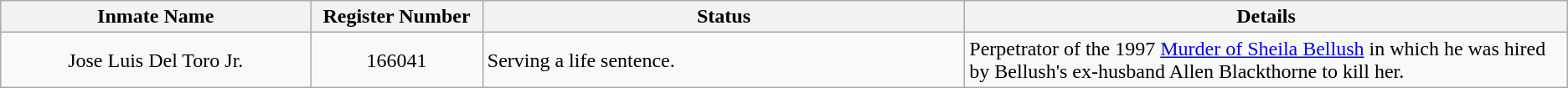<table class="wikitable sortable">
<tr>
<th width=18%>Inmate Name</th>
<th width=10%>Register Number</th>
<th width=28%>Status</th>
<th width=35%>Details</th>
</tr>
<tr>
<td style="text-align:center;">Jose Luis Del Toro Jr.</td>
<td style="text-align:center;">166041</td>
<td>Serving a life sentence.</td>
<td>Perpetrator of the 1997 <a href='#'>Murder of Sheila Bellush</a> in which he was hired by Bellush's ex-husband Allen Blackthorne to kill her.</td>
</tr>
</table>
